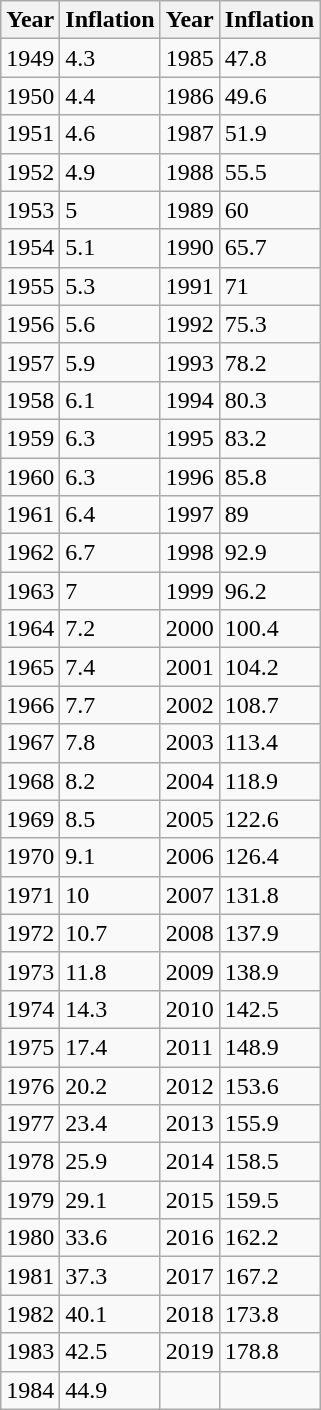<table class="wikitable">
<tr>
<th>Year</th>
<th>Inflation</th>
<th>Year</th>
<th>Inflation</th>
</tr>
<tr>
<td>1949</td>
<td>4.3</td>
<td>1985</td>
<td>47.8</td>
</tr>
<tr>
<td>1950</td>
<td>4.4</td>
<td>1986</td>
<td>49.6</td>
</tr>
<tr>
<td>1951</td>
<td>4.6</td>
<td>1987</td>
<td>51.9</td>
</tr>
<tr>
<td>1952</td>
<td>4.9</td>
<td>1988</td>
<td>55.5</td>
</tr>
<tr>
<td>1953</td>
<td>5</td>
<td>1989</td>
<td>60</td>
</tr>
<tr>
<td>1954</td>
<td>5.1</td>
<td>1990</td>
<td>65.7</td>
</tr>
<tr>
<td>1955</td>
<td>5.3</td>
<td>1991</td>
<td>71</td>
</tr>
<tr>
<td>1956</td>
<td>5.6</td>
<td>1992</td>
<td>75.3</td>
</tr>
<tr>
<td>1957</td>
<td>5.9</td>
<td>1993</td>
<td>78.2</td>
</tr>
<tr>
<td>1958</td>
<td>6.1</td>
<td>1994</td>
<td>80.3</td>
</tr>
<tr>
<td>1959</td>
<td>6.3</td>
<td>1995</td>
<td>83.2</td>
</tr>
<tr>
<td>1960</td>
<td>6.3</td>
<td>1996</td>
<td>85.8</td>
</tr>
<tr>
<td>1961</td>
<td>6.4</td>
<td>1997</td>
<td>89</td>
</tr>
<tr>
<td>1962</td>
<td>6.7</td>
<td>1998</td>
<td>92.9</td>
</tr>
<tr>
<td>1963</td>
<td>7</td>
<td>1999</td>
<td>96.2</td>
</tr>
<tr>
<td>1964</td>
<td>7.2</td>
<td>2000</td>
<td>100.4</td>
</tr>
<tr>
<td>1965</td>
<td>7.4</td>
<td>2001</td>
<td>104.2</td>
</tr>
<tr>
<td>1966</td>
<td>7.7</td>
<td>2002</td>
<td>108.7</td>
</tr>
<tr>
<td>1967</td>
<td>7.8</td>
<td>2003</td>
<td>113.4</td>
</tr>
<tr>
<td>1968</td>
<td>8.2</td>
<td>2004</td>
<td>118.9</td>
</tr>
<tr>
<td>1969</td>
<td>8.5</td>
<td>2005</td>
<td>122.6</td>
</tr>
<tr>
<td>1970</td>
<td>9.1</td>
<td>2006</td>
<td>126.4</td>
</tr>
<tr>
<td>1971</td>
<td>10</td>
<td>2007</td>
<td>131.8</td>
</tr>
<tr>
<td>1972</td>
<td>10.7</td>
<td>2008</td>
<td>137.9</td>
</tr>
<tr>
<td>1973</td>
<td>11.8</td>
<td>2009</td>
<td>138.9</td>
</tr>
<tr>
<td>1974</td>
<td>14.3</td>
<td>2010</td>
<td>142.5</td>
</tr>
<tr>
<td>1975</td>
<td>17.4</td>
<td>2011</td>
<td>148.9</td>
</tr>
<tr>
<td>1976</td>
<td>20.2</td>
<td>2012</td>
<td>153.6</td>
</tr>
<tr>
<td>1977</td>
<td>23.4</td>
<td>2013</td>
<td>155.9</td>
</tr>
<tr>
<td>1978</td>
<td>25.9</td>
<td>2014</td>
<td>158.5</td>
</tr>
<tr>
<td>1979</td>
<td>29.1</td>
<td>2015</td>
<td>159.5</td>
</tr>
<tr>
<td>1980</td>
<td>33.6</td>
<td>2016</td>
<td>162.2</td>
</tr>
<tr>
<td>1981</td>
<td>37.3</td>
<td>2017</td>
<td>167.2</td>
</tr>
<tr>
<td>1982</td>
<td>40.1</td>
<td>2018</td>
<td>173.8</td>
</tr>
<tr>
<td>1983</td>
<td>42.5</td>
<td>2019</td>
<td>178.8</td>
</tr>
<tr>
<td>1984</td>
<td>44.9</td>
<td></td>
<td></td>
</tr>
</table>
